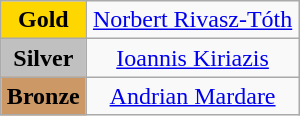<table class="wikitable" style="text-align:center; " width="200px">
<tr>
<td bgcolor="gold"><strong>Gold</strong></td>
<td><a href='#'>Norbert Rivasz-Tóth</a><br>  <small><em></em></small></td>
</tr>
<tr>
<td bgcolor="silver"><strong>Silver</strong></td>
<td><a href='#'>Ioannis Kiriazis</a><br>  <small><em></em></small></td>
</tr>
<tr>
<td bgcolor="CC9966"><strong>Bronze</strong></td>
<td><a href='#'>Andrian Mardare</a><br>  <small><em></em></small></td>
</tr>
</table>
